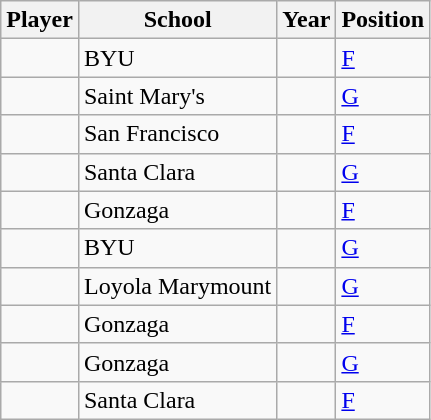<table class="wikitable sortable">
<tr>
<th>Player</th>
<th>School</th>
<th>Year</th>
<th>Position</th>
</tr>
<tr>
<td></td>
<td>BYU</td>
<td></td>
<td><a href='#'>F</a></td>
</tr>
<tr>
<td></td>
<td>Saint Mary's</td>
<td></td>
<td><a href='#'>G</a></td>
</tr>
<tr>
<td></td>
<td>San Francisco</td>
<td></td>
<td><a href='#'>F</a></td>
</tr>
<tr>
<td></td>
<td>Santa Clara</td>
<td></td>
<td><a href='#'>G</a></td>
</tr>
<tr>
<td></td>
<td>Gonzaga</td>
<td></td>
<td><a href='#'>F</a></td>
</tr>
<tr>
<td></td>
<td>BYU</td>
<td></td>
<td><a href='#'>G</a></td>
</tr>
<tr>
<td></td>
<td>Loyola Marymount</td>
<td></td>
<td><a href='#'>G</a></td>
</tr>
<tr>
<td></td>
<td>Gonzaga</td>
<td></td>
<td><a href='#'>F</a></td>
</tr>
<tr>
<td></td>
<td>Gonzaga</td>
<td></td>
<td><a href='#'>G</a></td>
</tr>
<tr>
<td></td>
<td>Santa Clara</td>
<td></td>
<td><a href='#'>F</a></td>
</tr>
</table>
